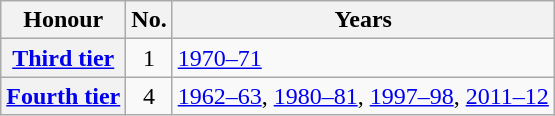<table class="wikitable plainrowheaders">
<tr>
<th scope=col>Honour</th>
<th scope=col>No.</th>
<th scope=col>Years</th>
</tr>
<tr>
<th scope=row><a href='#'>Third tier</a></th>
<td align=center>1</td>
<td><a href='#'>1970–71</a></td>
</tr>
<tr>
<th scope=row><a href='#'>Fourth tier</a></th>
<td align=center>4</td>
<td><a href='#'>1962–63</a>, <a href='#'>1980–81</a>, <a href='#'>1997–98</a>, <a href='#'>2011–12</a></td>
</tr>
</table>
